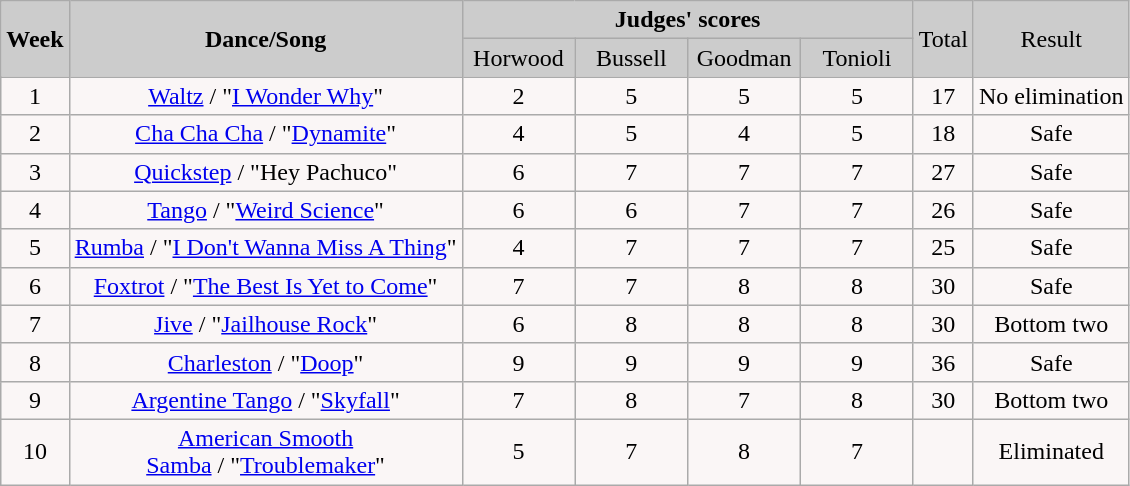<table | class="wikitable collapsible collapsed">
<tr style="text-align: center; background:#ccc;">
<td rowspan="2"><strong>Week </strong></td>
<td rowspan="2"><strong>Dance/Song</strong></td>
<td colspan="4"><strong>Judges' scores</strong></td>
<td rowspan="2">Total</td>
<td rowspan="2">Result</td>
</tr>
<tr style="text-align: center; background:#ccc;">
<td style="width:10%; ">Horwood</td>
<td style="width:10%; ">Bussell</td>
<td style="width:10%; ">Goodman</td>
<td style="width:10%; ">Tonioli</td>
</tr>
<tr style="text-align: center; background:#faf6f6;">
<td>1</td>
<td><a href='#'>Waltz</a> / "<a href='#'>I Wonder Why</a>"</td>
<td>2</td>
<td>5</td>
<td>5</td>
<td>5</td>
<td>17</td>
<td>No elimination</td>
</tr>
<tr style="text-align: center; background:#faf6f6;">
<td>2</td>
<td><a href='#'>Cha Cha Cha</a> / "<a href='#'>Dynamite</a>"</td>
<td>4</td>
<td>5</td>
<td>4</td>
<td>5</td>
<td>18</td>
<td>Safe</td>
</tr>
<tr style="text-align: center; background:#faf6f6;">
<td>3</td>
<td><a href='#'>Quickstep</a> / "Hey Pachuco"</td>
<td>6</td>
<td>7</td>
<td>7</td>
<td>7</td>
<td>27</td>
<td>Safe</td>
</tr>
<tr style="text-align: center; background:#faf6f6;">
<td>4</td>
<td><a href='#'>Tango</a> / "<a href='#'>Weird Science</a>"</td>
<td>6</td>
<td>6</td>
<td>7</td>
<td>7</td>
<td>26</td>
<td>Safe</td>
</tr>
<tr style="text-align: center; background:#faf6f6;">
<td>5</td>
<td><a href='#'>Rumba</a> / "<a href='#'>I Don't Wanna Miss A Thing</a>"</td>
<td>4</td>
<td>7</td>
<td>7</td>
<td>7</td>
<td>25</td>
<td>Safe</td>
</tr>
<tr style="text-align: center; background:#faf6f6;">
<td>6</td>
<td><a href='#'>Foxtrot</a> / "<a href='#'>The Best Is Yet to Come</a>"</td>
<td>7</td>
<td>7</td>
<td>8</td>
<td>8</td>
<td>30</td>
<td>Safe</td>
</tr>
<tr style="text-align: center; background:#faf6f6;">
<td>7</td>
<td><a href='#'>Jive</a> / "<a href='#'>Jailhouse Rock</a>"</td>
<td>6</td>
<td>8</td>
<td>8</td>
<td>8</td>
<td>30</td>
<td>Bottom two</td>
</tr>
<tr style="text-align: center; background:#faf6f6;">
<td>8</td>
<td><a href='#'>Charleston</a> / "<a href='#'>Doop</a>"</td>
<td>9</td>
<td>9</td>
<td>9</td>
<td>9</td>
<td>36</td>
<td>Safe</td>
</tr>
<tr style="text-align: center; background:#faf6f6;">
<td>9</td>
<td><a href='#'>Argentine Tango</a> / "<a href='#'>Skyfall</a>"</td>
<td>7</td>
<td>8</td>
<td>7</td>
<td>8</td>
<td>30</td>
<td>Bottom two</td>
</tr>
<tr style="text-align: center; background:#faf6f6;">
<td>10</td>
<td><a href='#'>American Smooth</a><br><a href='#'>Samba</a> / "<a href='#'>Troublemaker</a>"</td>
<td>5</td>
<td>7</td>
<td>8</td>
<td>7</td>
<td></td>
<td>Eliminated</td>
</tr>
</table>
